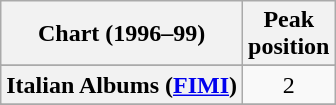<table class="wikitable sortable plainrowheaders" style="text-align:center">
<tr>
<th scope="col">Chart (1996–99)</th>
<th scope="col">Peak<br>position</th>
</tr>
<tr>
</tr>
<tr>
</tr>
<tr>
</tr>
<tr>
</tr>
<tr>
</tr>
<tr>
</tr>
<tr>
</tr>
<tr>
</tr>
<tr>
<th scope="row">Italian Albums (<a href='#'>FIMI</a>)</th>
<td>2</td>
</tr>
<tr>
</tr>
<tr>
</tr>
<tr>
</tr>
<tr>
</tr>
<tr>
</tr>
<tr>
</tr>
</table>
